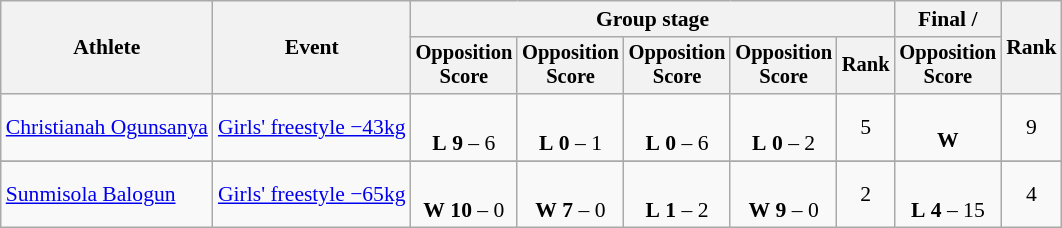<table class="wikitable" style="font-size:90%">
<tr>
<th rowspan=2>Athlete</th>
<th rowspan=2>Event</th>
<th colspan=5>Group stage</th>
<th>Final / </th>
<th rowspan=2>Rank</th>
</tr>
<tr style="font-size:95%">
<th>Opposition<br>Score</th>
<th>Opposition<br>Score</th>
<th>Opposition<br>Score</th>
<th>Opposition<br>Score</th>
<th>Rank</th>
<th>Opposition<br>Score</th>
</tr>
<tr align=center>
<td align=left><a href='#'>Christianah Ogunsanya</a></td>
<td align=left><a href='#'>Girls' freestyle −43kg</a></td>
<td><br><strong>L</strong> <strong>9</strong> – 6 <sup></sup></td>
<td><br><strong>L</strong> <strong>0</strong> – 1 <sup></sup></td>
<td><br><strong>L</strong> <strong>0</strong> – 6 <sup></sup></td>
<td><br><strong>L</strong> <strong>0</strong> – 2 <sup></sup></td>
<td>5 </td>
<td><br><strong>W</strong> <strong></strong></td>
<td>9</td>
</tr>
<tr>
</tr>
<tr align=center>
<td align=left><a href='#'>Sunmisola Balogun</a></td>
<td align=left><a href='#'>Girls' freestyle −65kg</a></td>
<td><br><strong>W</strong> <strong>10</strong> – 0 <sup></sup></td>
<td><br><strong>W</strong> <strong>7</strong> – 0 <sup></sup></td>
<td><br><strong>L</strong> <strong>1</strong> – 2 <sup></sup></td>
<td><br><strong>W</strong> <strong>9</strong> – 0 <sup></sup></td>
<td>2 </td>
<td><br><strong>L</strong> <strong>4</strong> – 15 <sup></sup></td>
<td>4</td>
</tr>
</table>
